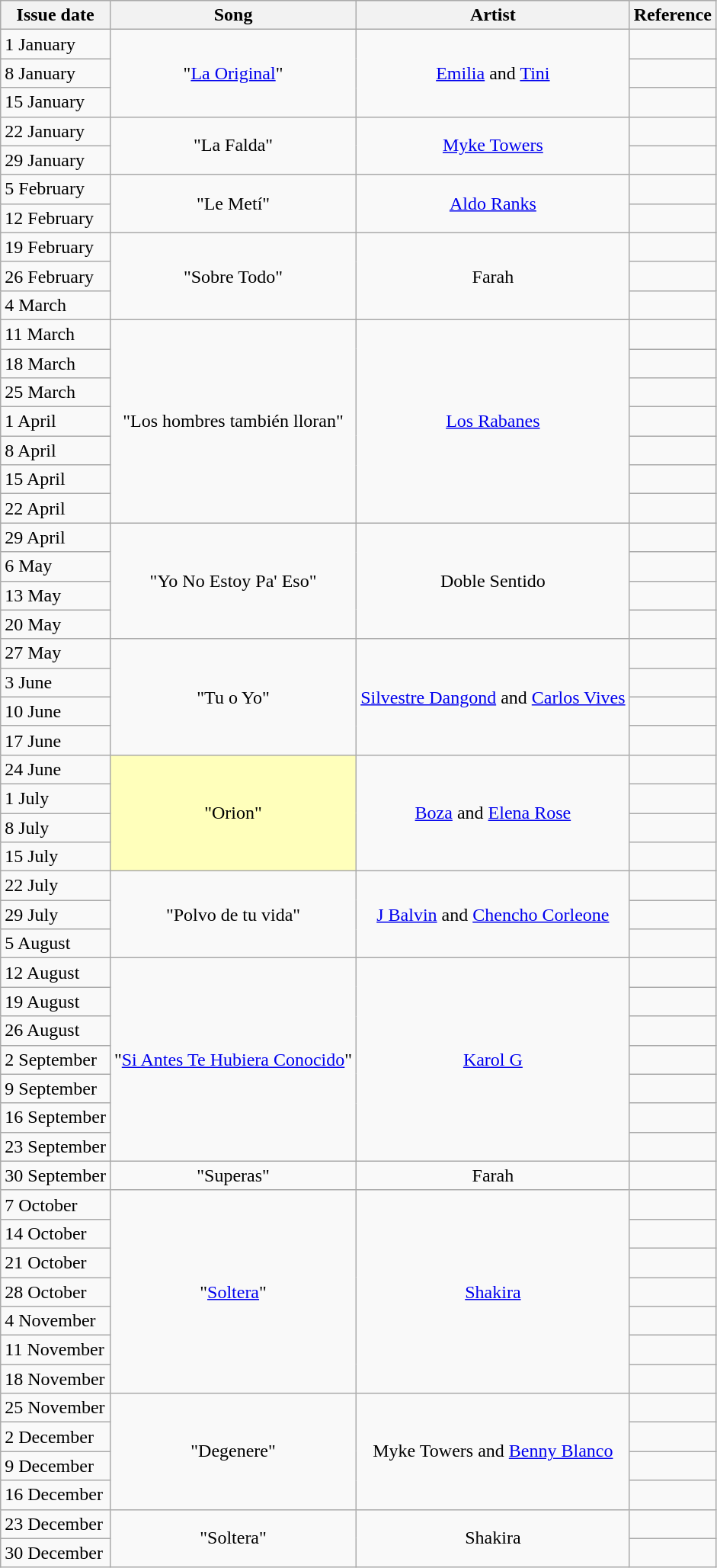<table class="wikitable">
<tr>
<th>Issue date</th>
<th>Song</th>
<th>Artist</th>
<th>Reference</th>
</tr>
<tr>
<td>1 January</td>
<td align="center" rowspan="3">"<a href='#'>La Original</a>"</td>
<td align="center" rowspan="3"><a href='#'>Emilia</a> and <a href='#'>Tini</a></td>
<td align="center"></td>
</tr>
<tr>
<td>8 January</td>
<td align="center"></td>
</tr>
<tr>
<td>15 January</td>
<td align="center"></td>
</tr>
<tr>
<td>22 January</td>
<td align="center" rowspan="2">"La Falda"</td>
<td align="center" rowspan="2"><a href='#'>Myke Towers</a></td>
<td align="center"></td>
</tr>
<tr>
<td>29 January</td>
<td align="center"></td>
</tr>
<tr>
<td>5 February</td>
<td align="center" rowspan="2">"Le Metí"</td>
<td align="center" rowspan="2"><a href='#'>Aldo Ranks</a></td>
<td align="center"></td>
</tr>
<tr>
<td>12 February</td>
<td align="center"></td>
</tr>
<tr>
<td>19 February</td>
<td align="center" rowspan="3">"Sobre Todo"</td>
<td align="center" rowspan="3">Farah</td>
<td align="center"></td>
</tr>
<tr>
<td>26 February</td>
<td align="center"></td>
</tr>
<tr>
<td>4 March</td>
<td align="center"></td>
</tr>
<tr>
<td>11 March</td>
<td align="center" rowspan="7">"Los hombres también lloran"</td>
<td align="center" rowspan="7"><a href='#'>Los Rabanes</a></td>
<td align="center"></td>
</tr>
<tr>
<td>18 March</td>
<td align="center"></td>
</tr>
<tr>
<td>25 March</td>
<td align="center"></td>
</tr>
<tr>
<td>1 April</td>
<td align="center"></td>
</tr>
<tr>
<td>8 April</td>
<td align="center"></td>
</tr>
<tr>
<td>15 April</td>
<td align="center"></td>
</tr>
<tr>
<td>22 April</td>
<td align="center"></td>
</tr>
<tr>
<td>29 April</td>
<td align="center" rowspan="4">"Yo No Estoy Pa' Eso"</td>
<td align="center" rowspan="4">Doble Sentido</td>
<td align="center"></td>
</tr>
<tr>
<td>6 May</td>
<td align="center"></td>
</tr>
<tr>
<td>13 May</td>
<td align="center"></td>
</tr>
<tr>
<td>20 May</td>
<td align="center"></td>
</tr>
<tr>
<td>27 May</td>
<td align="center" rowspan="4">"Tu o Yo"</td>
<td align="center" rowspan="4"><a href='#'>Silvestre Dangond</a> and <a href='#'>Carlos Vives</a></td>
<td align="center"></td>
</tr>
<tr>
<td>3 June</td>
<td align="center"></td>
</tr>
<tr>
<td>10 June</td>
<td align="center"></td>
</tr>
<tr>
<td>17 June</td>
<td align="center"></td>
</tr>
<tr>
<td>24 June</td>
<td align="center" rowspan="4" bgcolor=FFFFBB>"Orion" </td>
<td align="center" rowspan="4"><a href='#'>Boza</a> and <a href='#'>Elena Rose</a></td>
<td align="center"></td>
</tr>
<tr>
<td>1 July</td>
<td align="center"></td>
</tr>
<tr>
<td>8 July</td>
<td align="center"></td>
</tr>
<tr>
<td>15 July</td>
<td align="center"></td>
</tr>
<tr>
<td>22 July</td>
<td align="center" rowspan="3">"Polvo de tu vida"</td>
<td align="center" rowspan="3"><a href='#'>J Balvin</a> and <a href='#'>Chencho Corleone</a></td>
<td align="center"></td>
</tr>
<tr>
<td>29 July</td>
<td align="center"></td>
</tr>
<tr>
<td>5 August</td>
<td align="center"></td>
</tr>
<tr>
<td>12 August</td>
<td align="center" rowspan="7">"<a href='#'>Si Antes Te Hubiera Conocido</a>"</td>
<td align="center" rowspan="7"><a href='#'>Karol G</a></td>
<td align="center"></td>
</tr>
<tr>
<td>19 August</td>
<td align="center"></td>
</tr>
<tr>
<td>26 August</td>
<td align="center"></td>
</tr>
<tr>
<td>2 September</td>
<td align="center"></td>
</tr>
<tr>
<td>9 September</td>
<td align="center"></td>
</tr>
<tr>
<td>16 September</td>
<td align="center"></td>
</tr>
<tr>
<td>23 September</td>
<td align="center"></td>
</tr>
<tr>
<td>30 September</td>
<td align="center">"Superas"</td>
<td align="center">Farah</td>
<td align="center"></td>
</tr>
<tr>
<td>7 October</td>
<td align="center" rowspan="7">"<a href='#'>Soltera</a>"</td>
<td align="center" rowspan="7"><a href='#'>Shakira</a></td>
<td align="center"></td>
</tr>
<tr>
<td>14 October</td>
<td align="center"></td>
</tr>
<tr>
<td>21 October</td>
<td align="center"></td>
</tr>
<tr>
<td>28 October</td>
<td align="center"></td>
</tr>
<tr>
<td>4 November</td>
<td align="center"></td>
</tr>
<tr>
<td>11 November</td>
<td align="center"></td>
</tr>
<tr>
<td>18 November</td>
<td align="center"></td>
</tr>
<tr>
<td>25 November</td>
<td align="center" rowspan="4">"Degenere"</td>
<td align="center" rowspan="4">Myke Towers and <a href='#'>Benny Blanco</a></td>
<td align="center"></td>
</tr>
<tr>
<td>2 December</td>
<td align="center"></td>
</tr>
<tr>
<td>9 December</td>
<td align="center"></td>
</tr>
<tr>
<td>16 December</td>
<td align="center"></td>
</tr>
<tr>
<td>23 December</td>
<td align="center" rowspan="2">"Soltera"</td>
<td align="center" rowspan="2">Shakira</td>
<td align="center"></td>
</tr>
<tr>
<td>30 December</td>
<td align="center"></td>
</tr>
</table>
